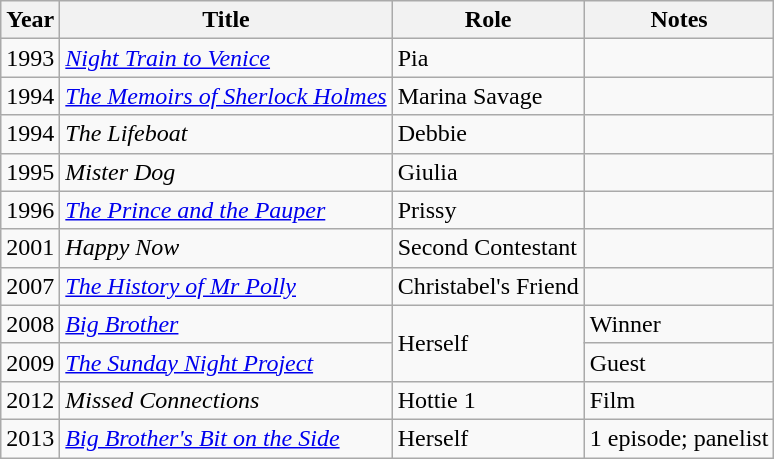<table class="wikitable">
<tr>
<th>Year</th>
<th>Title</th>
<th>Role</th>
<th>Notes</th>
</tr>
<tr>
<td>1993</td>
<td><em><a href='#'>Night Train to Venice</a></em></td>
<td>Pia</td>
<td></td>
</tr>
<tr>
<td>1994</td>
<td><em><a href='#'>The Memoirs of Sherlock Holmes</a></em></td>
<td>Marina Savage</td>
<td></td>
</tr>
<tr>
<td>1994</td>
<td><em>The Lifeboat</em></td>
<td>Debbie</td>
<td></td>
</tr>
<tr>
<td>1995</td>
<td><em>Mister Dog</em></td>
<td>Giulia</td>
<td></td>
</tr>
<tr>
<td>1996</td>
<td><em><a href='#'>The Prince and the Pauper</a></em></td>
<td>Prissy</td>
<td></td>
</tr>
<tr>
<td>2001</td>
<td><em>Happy Now</em></td>
<td>Second Contestant</td>
<td></td>
</tr>
<tr>
<td>2007</td>
<td><em><a href='#'>The History of Mr Polly</a></em></td>
<td>Christabel's Friend</td>
<td></td>
</tr>
<tr>
<td>2008</td>
<td><em><a href='#'>Big Brother</a></em></td>
<td rowspan="2">Herself</td>
<td>Winner</td>
</tr>
<tr>
<td>2009</td>
<td><em><a href='#'>The Sunday Night Project</a></em></td>
<td>Guest</td>
</tr>
<tr>
<td>2012</td>
<td><em>Missed Connections</em></td>
<td>Hottie 1</td>
<td>Film</td>
</tr>
<tr>
<td>2013</td>
<td><em><a href='#'>Big Brother's Bit on the Side</a></em></td>
<td>Herself</td>
<td>1 episode; panelist</td>
</tr>
</table>
